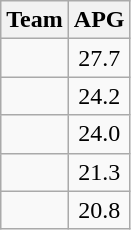<table class=wikitable>
<tr>
<th>Team</th>
<th>APG</th>
</tr>
<tr>
<td></td>
<td align=center>27.7</td>
</tr>
<tr>
<td></td>
<td align=center>24.2</td>
</tr>
<tr>
<td></td>
<td align=center>24.0</td>
</tr>
<tr>
<td></td>
<td align=center>21.3</td>
</tr>
<tr>
<td></td>
<td align=center>20.8</td>
</tr>
</table>
